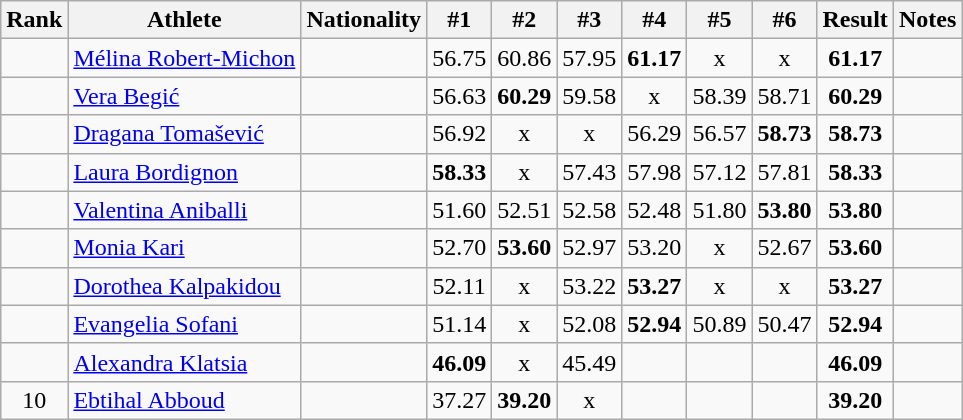<table class="wikitable sortable" style="text-align:center">
<tr>
<th>Rank</th>
<th>Athlete</th>
<th>Nationality</th>
<th>#1</th>
<th>#2</th>
<th>#3</th>
<th>#4</th>
<th>#5</th>
<th>#6</th>
<th>Result</th>
<th>Notes</th>
</tr>
<tr>
<td></td>
<td align="left"><a href='#'>Mélina Robert-Michon</a></td>
<td align=left></td>
<td>56.75</td>
<td>60.86</td>
<td>57.95</td>
<td><strong>61.17</strong></td>
<td>x</td>
<td>x</td>
<td><strong>61.17</strong></td>
<td></td>
</tr>
<tr>
<td></td>
<td align="left"><a href='#'>Vera Begić</a></td>
<td align=left></td>
<td>56.63</td>
<td><strong>60.29</strong></td>
<td>59.58</td>
<td>x</td>
<td>58.39</td>
<td>58.71</td>
<td><strong>60.29</strong></td>
<td></td>
</tr>
<tr>
<td></td>
<td align="left"><a href='#'>Dragana Tomašević</a></td>
<td align=left></td>
<td>56.92</td>
<td>x</td>
<td>x</td>
<td>56.29</td>
<td>56.57</td>
<td><strong>58.73</strong></td>
<td><strong>58.73</strong></td>
<td></td>
</tr>
<tr>
<td></td>
<td align="left"><a href='#'>Laura Bordignon</a></td>
<td align=left></td>
<td><strong>58.33</strong></td>
<td>x</td>
<td>57.43</td>
<td>57.98</td>
<td>57.12</td>
<td>57.81</td>
<td><strong>58.33</strong></td>
<td></td>
</tr>
<tr>
<td></td>
<td align="left"><a href='#'>Valentina Aniballi</a></td>
<td align=left></td>
<td>51.60</td>
<td>52.51</td>
<td>52.58</td>
<td>52.48</td>
<td>51.80</td>
<td><strong>53.80</strong></td>
<td><strong>53.80</strong></td>
<td></td>
</tr>
<tr>
<td></td>
<td align="left"><a href='#'>Monia Kari</a></td>
<td align=left></td>
<td>52.70</td>
<td><strong>53.60</strong></td>
<td>52.97</td>
<td>53.20</td>
<td>x</td>
<td>52.67</td>
<td><strong>53.60</strong></td>
<td></td>
</tr>
<tr>
<td></td>
<td align="left"><a href='#'>Dorothea Kalpakidou</a></td>
<td align=left></td>
<td>52.11</td>
<td>x</td>
<td>53.22</td>
<td><strong>53.27</strong></td>
<td>x</td>
<td>x</td>
<td><strong>53.27</strong></td>
<td></td>
</tr>
<tr>
<td></td>
<td align="left"><a href='#'>Evangelia Sofani</a></td>
<td align=left></td>
<td>51.14</td>
<td>x</td>
<td>52.08</td>
<td><strong>52.94</strong></td>
<td>50.89</td>
<td>50.47</td>
<td><strong>52.94</strong></td>
<td></td>
</tr>
<tr>
<td></td>
<td align="left"><a href='#'>Alexandra Klatsia</a></td>
<td align=left></td>
<td><strong>46.09</strong></td>
<td>x</td>
<td>45.49</td>
<td></td>
<td></td>
<td></td>
<td><strong>46.09</strong></td>
<td></td>
</tr>
<tr>
<td>10</td>
<td align="left"><a href='#'>Ebtihal Abboud</a></td>
<td align=left></td>
<td>37.27</td>
<td><strong>39.20</strong></td>
<td>x</td>
<td></td>
<td></td>
<td></td>
<td><strong>39.20</strong></td>
<td></td>
</tr>
</table>
